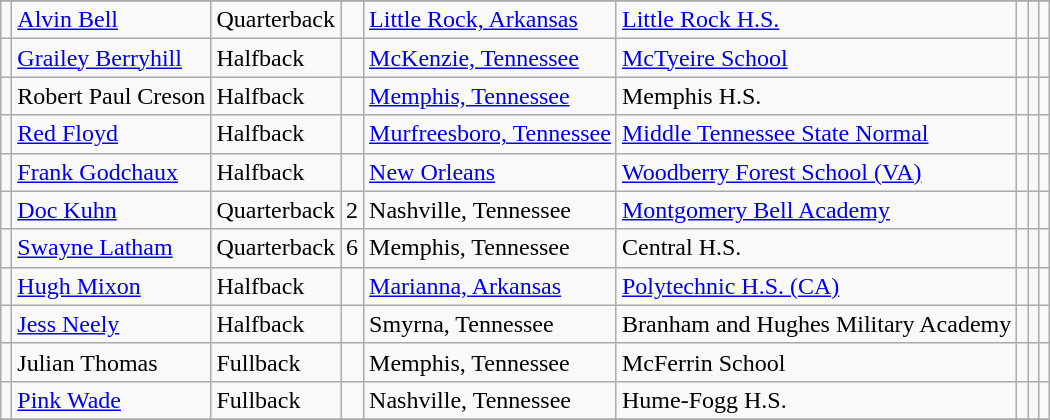<table class="wikitable">
<tr>
</tr>
<tr>
<td></td>
<td><a href='#'>Alvin Bell</a></td>
<td>Quarterback</td>
<td></td>
<td><a href='#'>Little Rock, Arkansas</a></td>
<td><a href='#'>Little Rock H.S.</a></td>
<td></td>
<td></td>
<td></td>
</tr>
<tr>
<td></td>
<td><a href='#'>Grailey Berryhill</a></td>
<td>Halfback</td>
<td></td>
<td><a href='#'>McKenzie, Tennessee</a></td>
<td><a href='#'>McTyeire School</a></td>
<td></td>
<td></td>
<td></td>
</tr>
<tr>
<td></td>
<td>Robert Paul Creson</td>
<td>Halfback</td>
<td></td>
<td><a href='#'>Memphis, Tennessee</a></td>
<td>Memphis H.S.</td>
<td></td>
<td></td>
<td></td>
</tr>
<tr>
<td></td>
<td><a href='#'>Red Floyd</a></td>
<td>Halfback</td>
<td></td>
<td><a href='#'>Murfreesboro, Tennessee</a></td>
<td><a href='#'>Middle Tennessee State Normal</a></td>
<td></td>
<td></td>
<td></td>
</tr>
<tr>
<td></td>
<td><a href='#'>Frank Godchaux</a></td>
<td>Halfback</td>
<td></td>
<td><a href='#'>New Orleans</a></td>
<td><a href='#'>Woodberry Forest School (VA)</a></td>
<td></td>
<td></td>
<td></td>
</tr>
<tr>
<td></td>
<td><a href='#'>Doc Kuhn</a></td>
<td>Quarterback</td>
<td>2</td>
<td>Nashville, Tennessee</td>
<td><a href='#'>Montgomery Bell Academy</a></td>
<td></td>
<td></td>
<td></td>
</tr>
<tr>
<td></td>
<td><a href='#'>Swayne Latham</a></td>
<td>Quarterback</td>
<td>6</td>
<td>Memphis, Tennessee</td>
<td>Central H.S.</td>
<td></td>
<td></td>
<td></td>
</tr>
<tr>
<td></td>
<td><a href='#'>Hugh Mixon</a></td>
<td>Halfback</td>
<td></td>
<td><a href='#'>Marianna, Arkansas</a></td>
<td><a href='#'>Polytechnic H.S. (CA)</a></td>
<td></td>
<td></td>
<td></td>
</tr>
<tr>
<td></td>
<td><a href='#'>Jess Neely</a></td>
<td>Halfback</td>
<td></td>
<td>Smyrna, Tennessee</td>
<td>Branham and Hughes Military Academy</td>
<td></td>
<td></td>
<td></td>
</tr>
<tr>
<td></td>
<td>Julian Thomas</td>
<td>Fullback</td>
<td></td>
<td>Memphis, Tennessee</td>
<td>McFerrin School</td>
<td></td>
<td></td>
<td></td>
</tr>
<tr>
<td></td>
<td><a href='#'>Pink Wade</a></td>
<td>Fullback</td>
<td></td>
<td>Nashville, Tennessee</td>
<td>Hume-Fogg H.S.</td>
<td></td>
<td></td>
<td></td>
</tr>
<tr>
</tr>
</table>
